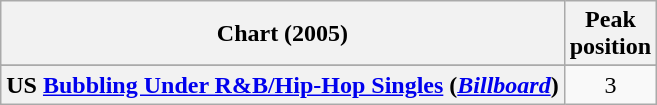<table class="wikitable sortable plainrowheaders">
<tr>
<th>Chart (2005)</th>
<th>Peak<br>position</th>
</tr>
<tr>
</tr>
<tr>
<th scope="row">US <a href='#'>Bubbling Under R&B/Hip-Hop Singles</a> (<em><a href='#'>Billboard</a></em>)</th>
<td style="text-align:center;">3</td>
</tr>
</table>
